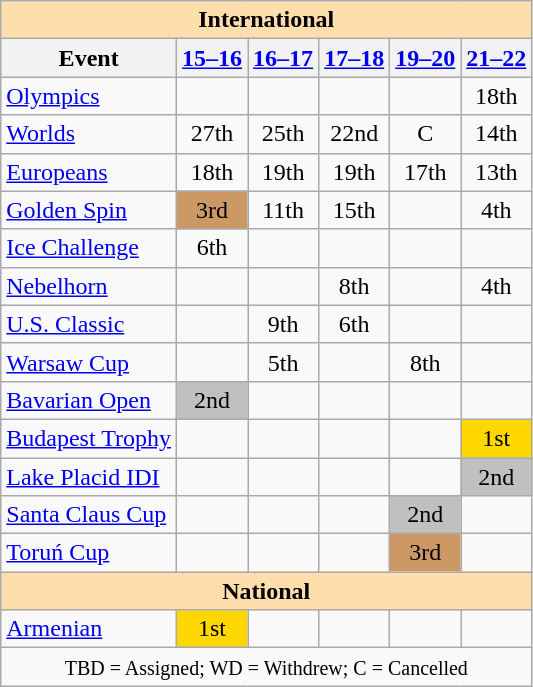<table class="wikitable" style="text-align:center">
<tr>
<th colspan="6" style="background-color: #ffdead; " align="center">International</th>
</tr>
<tr>
<th>Event</th>
<th><a href='#'>15–16</a></th>
<th><a href='#'>16–17</a></th>
<th><a href='#'>17–18</a></th>
<th><a href='#'>19–20</a></th>
<th><a href='#'>21–22</a></th>
</tr>
<tr>
<td align=left><a href='#'>Olympics</a></td>
<td></td>
<td></td>
<td></td>
<td></td>
<td>18th</td>
</tr>
<tr>
<td align=left><a href='#'>Worlds</a></td>
<td>27th</td>
<td>25th</td>
<td>22nd</td>
<td>C</td>
<td>14th</td>
</tr>
<tr>
<td align=left><a href='#'>Europeans</a></td>
<td>18th</td>
<td>19th</td>
<td>19th</td>
<td>17th</td>
<td>13th</td>
</tr>
<tr>
<td align="left"> <a href='#'>Golden Spin</a></td>
<td bgcolor="#cc9966">3rd</td>
<td>11th</td>
<td>15th</td>
<td></td>
<td>4th</td>
</tr>
<tr>
<td align="left"> <a href='#'>Ice Challenge</a></td>
<td>6th</td>
<td></td>
<td></td>
<td></td>
<td></td>
</tr>
<tr>
<td align="left"> <a href='#'>Nebelhorn</a></td>
<td></td>
<td></td>
<td>8th</td>
<td></td>
<td>4th</td>
</tr>
<tr>
<td align="left"> <a href='#'>U.S. Classic</a></td>
<td></td>
<td>9th</td>
<td>6th</td>
<td></td>
<td></td>
</tr>
<tr>
<td align="left"> <a href='#'>Warsaw Cup</a></td>
<td></td>
<td>5th</td>
<td></td>
<td>8th</td>
<td></td>
</tr>
<tr>
<td align="left"><a href='#'>Bavarian Open</a></td>
<td bgcolor="silver">2nd</td>
<td></td>
<td></td>
<td></td>
<td></td>
</tr>
<tr>
<td align="left"><a href='#'>Budapest Trophy</a></td>
<td></td>
<td></td>
<td></td>
<td></td>
<td bgcolor="gold">1st</td>
</tr>
<tr>
<td align="left"><a href='#'>Lake Placid IDI</a></td>
<td></td>
<td></td>
<td></td>
<td></td>
<td bgcolor="silver">2nd</td>
</tr>
<tr>
<td align="left"><a href='#'>Santa Claus Cup</a></td>
<td></td>
<td></td>
<td></td>
<td bgcolor="silver">2nd</td>
<td></td>
</tr>
<tr>
<td align="left"><a href='#'>Toruń Cup</a></td>
<td></td>
<td></td>
<td></td>
<td bgcolor="cc9966">3rd</td>
<td></td>
</tr>
<tr>
<th colspan="6" style="background-color: #ffdead; " align="center">National</th>
</tr>
<tr>
<td align="left"><a href='#'>Armenian</a></td>
<td bgcolor="gold">1st</td>
<td></td>
<td></td>
<td></td>
<td></td>
</tr>
<tr>
<td colspan="6" align="center"><small> TBD = Assigned; WD = Withdrew; C = Cancelled</small></td>
</tr>
</table>
